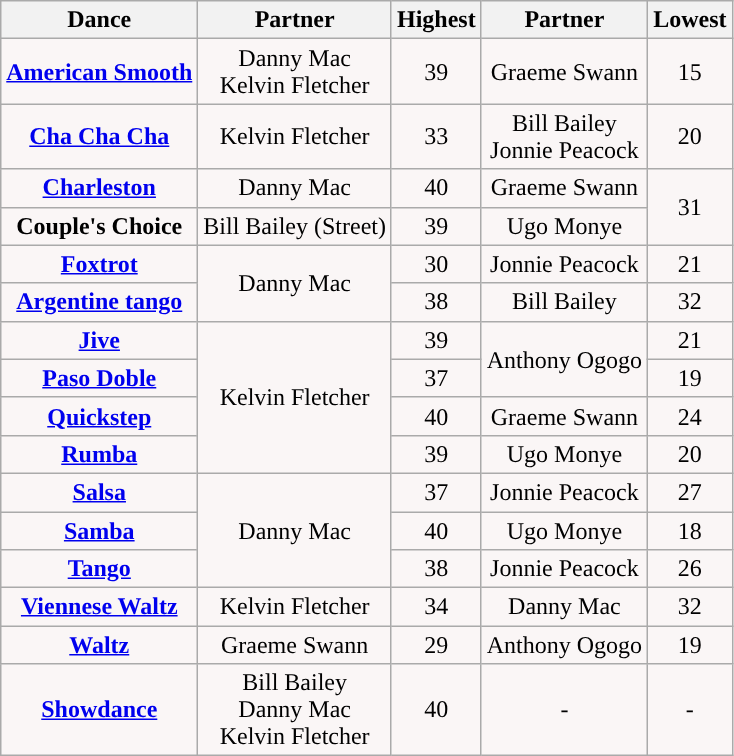<table class="wikitable sortable collapsed">
<tr style="text-align:Center; background:#cc;">
<th>Dance</th>
<th>Partner</th>
<th>Highest</th>
<th>Partner</th>
<th>Lowest</th>
</tr>
<tr style="text-align: center; background:#faf6f6;#">
<td><strong><a href='#'>American Smooth</a></strong></td>
<td>Danny Mac<br>Kelvin Fletcher</td>
<td>39</td>
<td>Graeme Swann</td>
<td>15</td>
</tr>
<tr style="text-align: center; background:#faf6f6;">
<td><strong><a href='#'>Cha Cha Cha</a></strong></td>
<td>Kelvin Fletcher</td>
<td>33</td>
<td>Bill Bailey<br>Jonnie Peacock</td>
<td>20</td>
</tr>
<tr style="text-align: center; background:#faf6f6;">
<td><strong><a href='#'>Charleston</a></strong></td>
<td>Danny Mac</td>
<td>40</td>
<td>Graeme Swann</td>
<td rowspan="2">31</td>
</tr>
<tr style="text-align: center; background:#faf6f6;">
<td><strong>Couple's Choice</strong></td>
<td>Bill Bailey (Street)</td>
<td>39</td>
<td>Ugo Monye</td>
</tr>
<tr style="text-align: center; background:#faf6f6;">
<td><strong><a href='#'>Foxtrot</a></strong></td>
<td rowspan="2">Danny Mac</td>
<td>30</td>
<td>Jonnie Peacock</td>
<td>21</td>
</tr>
<tr style="text-align: center; background:#faf6f6;">
<td><strong><a href='#'>Argentine tango</a></strong></td>
<td>38</td>
<td>Bill Bailey</td>
<td>32</td>
</tr>
<tr style="text-align: center; background:#faf6f6;">
<td><strong><a href='#'>Jive</a></strong></td>
<td rowspan="4">Kelvin Fletcher</td>
<td>39</td>
<td rowspan="2">Anthony Ogogo</td>
<td>21</td>
</tr>
<tr style="text-align: center; background:#faf6f6;">
<td><strong><a href='#'>Paso Doble</a></strong></td>
<td>37</td>
<td>19</td>
</tr>
<tr style="text-align: center; background:#faf6f6;">
<td><strong><a href='#'>Quickstep</a></strong></td>
<td>40</td>
<td>Graeme Swann</td>
<td>24</td>
</tr>
<tr style="text-align: center; background:#faf6f6;">
<td><strong><a href='#'>Rumba</a></strong></td>
<td>39</td>
<td>Ugo Monye</td>
<td>20</td>
</tr>
<tr style="text-align: center; background:#faf6f6;">
<td><strong><a href='#'>Salsa</a></strong></td>
<td rowspan="3">Danny Mac</td>
<td>37</td>
<td>Jonnie Peacock</td>
<td>27</td>
</tr>
<tr style="text-align: center; background:#faf6f6;">
<td><strong><a href='#'>Samba</a></strong></td>
<td>40</td>
<td>Ugo Monye</td>
<td>18</td>
</tr>
<tr style="text-align: center; background:#faf6f6;">
<td><strong><a href='#'>Tango</a></strong></td>
<td>38</td>
<td>Jonnie Peacock</td>
<td>26</td>
</tr>
<tr style="text-align: center; background:#faf6f6;">
<td><strong><a href='#'>Viennese Waltz</a></strong></td>
<td>Kelvin Fletcher</td>
<td>34</td>
<td>Danny Mac</td>
<td>32</td>
</tr>
<tr style="text-align: center; background:#faf6f6;">
<td><strong><a href='#'>Waltz</a></strong></td>
<td>Graeme Swann</td>
<td>29</td>
<td>Anthony Ogogo</td>
<td>19</td>
</tr>
<tr style="text-align: center; background:#faf6f6;">
<td><strong><a href='#'>Showdance</a></strong></td>
<td>Bill Bailey<br>Danny Mac<br>Kelvin Fletcher</td>
<td>40</td>
<td>-</td>
<td>-</td>
</tr>
</table>
